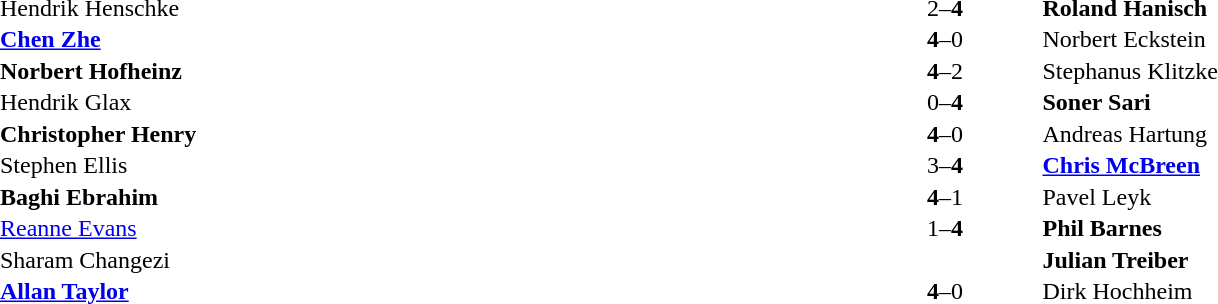<table width="100%" cellspacing="1">
<tr>
<th width=45%></th>
<th width=10%></th>
<th width=45%></th>
</tr>
<tr>
<td> Hendrik Henschke</td>
<td align="center">2–<strong>4</strong></td>
<td> <strong>Roland Hanisch</strong></td>
</tr>
<tr>
<td> <strong><a href='#'>Chen Zhe</a></strong></td>
<td align="center"><strong>4</strong>–0</td>
<td> Norbert Eckstein</td>
</tr>
<tr>
<td> <strong>Norbert Hofheinz</strong></td>
<td align="center"><strong>4</strong>–2</td>
<td> Stephanus Klitzke</td>
</tr>
<tr>
<td> Hendrik Glax</td>
<td align="center">0–<strong>4</strong></td>
<td> <strong>Soner Sari</strong></td>
</tr>
<tr>
<td> <strong>Christopher Henry</strong></td>
<td align="center"><strong>4</strong>–0</td>
<td> Andreas Hartung</td>
</tr>
<tr>
<td> Stephen Ellis</td>
<td align="center">3–<strong>4</strong></td>
<td> <strong><a href='#'>Chris McBreen</a></strong></td>
</tr>
<tr>
<td> <strong>Baghi Ebrahim</strong></td>
<td align="center"><strong>4</strong>–1</td>
<td> Pavel Leyk</td>
</tr>
<tr>
<td> <a href='#'>Reanne Evans</a></td>
<td align="center">1–<strong>4</strong></td>
<td> <strong>Phil Barnes</strong></td>
</tr>
<tr>
<td> Sharam Changezi</td>
<td align="center"></td>
<td> <strong>Julian Treiber</strong></td>
</tr>
<tr>
<td> <strong><a href='#'>Allan Taylor</a></strong></td>
<td align="center"><strong>4</strong>–0</td>
<td> Dirk Hochheim</td>
</tr>
</table>
